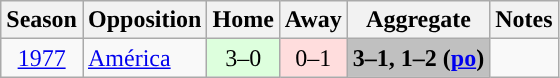<table class="wikitable sortable">
<tr>
<th>Season</th>
<th>Opposition</th>
<th>Home</th>
<th>Away</th>
<th>Aggregate</th>
<th>Notes</th>
</tr>
<tr>
<td align=center><a href='#'>1977</a></td>
<td> <a href='#'>América</a></td>
<td style="text-align:center; background:#dfd;">3–0</td>
<td style="text-align:center; background:#fdd;">0–1</td>
<td bgcolor=silver style="text-align:center;"><strong>3–1, 1–2 (<a href='#'>po</a>) </strong></td>
<td style="text-align:center;"></td>
</tr>
</table>
